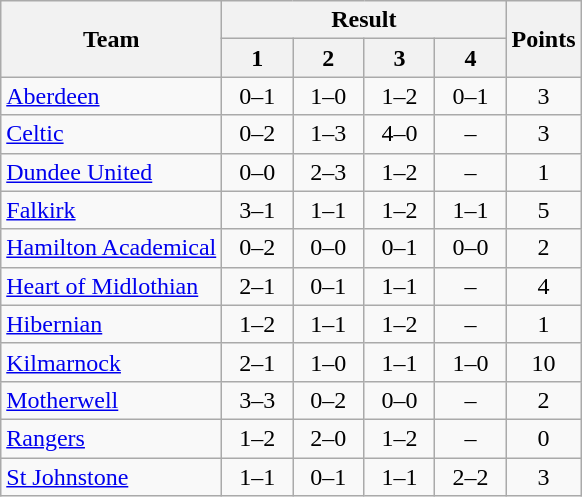<table class="wikitable" style="text-align:center">
<tr>
<th rowspan=2>Team</th>
<th colspan=4>Result </th>
<th rowspan=2>Points</th>
</tr>
<tr>
<th width=40>1</th>
<th width=40>2</th>
<th width=40>3</th>
<th width=40>4</th>
</tr>
<tr>
<td align=left><a href='#'>Aberdeen</a></td>
<td>0–1</td>
<td>1–0</td>
<td>1–2</td>
<td>0–1</td>
<td>3</td>
</tr>
<tr>
<td align=left><a href='#'>Celtic</a></td>
<td>0–2</td>
<td>1–3</td>
<td>4–0</td>
<td>–</td>
<td>3</td>
</tr>
<tr>
<td align=left><a href='#'>Dundee United</a></td>
<td>0–0</td>
<td>2–3</td>
<td>1–2</td>
<td>–</td>
<td>1</td>
</tr>
<tr>
<td align=left><a href='#'>Falkirk</a></td>
<td>3–1</td>
<td>1–1</td>
<td>1–2</td>
<td>1–1</td>
<td>5</td>
</tr>
<tr>
<td align=left><a href='#'>Hamilton Academical</a></td>
<td>0–2</td>
<td>0–0</td>
<td>0–1</td>
<td>0–0</td>
<td>2</td>
</tr>
<tr>
<td align=left><a href='#'>Heart of Midlothian</a></td>
<td>2–1</td>
<td>0–1</td>
<td>1–1</td>
<td>–</td>
<td>4</td>
</tr>
<tr>
<td align=left><a href='#'>Hibernian</a></td>
<td>1–2</td>
<td>1–1</td>
<td>1–2</td>
<td>–</td>
<td>1</td>
</tr>
<tr>
<td align=left><a href='#'>Kilmarnock</a></td>
<td>2–1</td>
<td>1–0</td>
<td>1–1</td>
<td>1–0</td>
<td>10</td>
</tr>
<tr>
<td align=left><a href='#'>Motherwell</a></td>
<td>3–3</td>
<td>0–2</td>
<td>0–0</td>
<td>–</td>
<td>2</td>
</tr>
<tr>
<td align=left><a href='#'>Rangers</a></td>
<td>1–2</td>
<td>2–0</td>
<td>1–2</td>
<td>–</td>
<td>0</td>
</tr>
<tr>
<td align=left><a href='#'>St Johnstone</a></td>
<td>1–1</td>
<td>0–1</td>
<td>1–1</td>
<td>2–2</td>
<td>3</td>
</tr>
</table>
